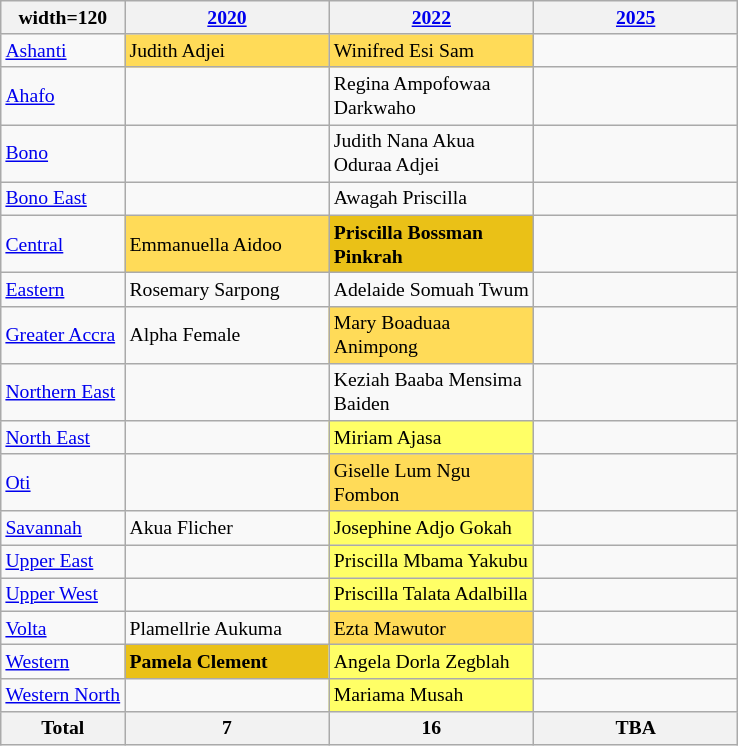<table class="wikitable" style="font-size: 82%">
<tr>
<th>width=120 </th>
<th ! width=130><a href='#'>2020</a></th>
<th ! width=130><a href='#'>2022</a></th>
<th ! width=130><a href='#'>2025</a></th>
</tr>
<tr>
<td><a href='#'>Ashanti</a></td>
<td bgcolor=#FFDB58>Judith Adjei</td>
<td bgcolor=#FFDB58>Winifred Esi Sam</td>
<td></td>
</tr>
<tr>
<td><a href='#'>Ahafo</a></td>
<td></td>
<td>Regina Ampofowaa Darkwaho</td>
<td></td>
</tr>
<tr>
<td><a href='#'>Bono</a></td>
<td></td>
<td>Judith Nana Akua Oduraa Adjei</td>
<td></td>
</tr>
<tr>
<td><a href='#'>Bono East</a></td>
<td></td>
<td>Awagah Priscilla</td>
<td></td>
</tr>
<tr>
<td><a href='#'>Central</a></td>
<td bgcolor=#FFDB58>Emmanuella Aidoo</td>
<td bgcolor=#EAC117><strong>Priscilla Bossman Pinkrah</strong></td>
<td></td>
</tr>
<tr>
<td><a href='#'>Eastern</a></td>
<td>Rosemary Sarpong</td>
<td>Adelaide Somuah Twum</td>
<td></td>
</tr>
<tr>
<td><a href='#'>Greater Accra</a></td>
<td>Alpha Female</td>
<td bgcolor=#FFDB58>Mary Boaduaa Animpong</td>
<td></td>
</tr>
<tr>
<td><a href='#'>Northern East</a></td>
<td></td>
<td>Keziah Baaba Mensima Baiden</td>
<td></td>
</tr>
<tr>
<td><a href='#'>North East</a></td>
<td></td>
<td bgcolor=#FFFF66>Miriam Ajasa</td>
<td></td>
</tr>
<tr>
<td><a href='#'>Oti</a></td>
<td></td>
<td bgcolor=#FFDB58>Giselle Lum Ngu Fombon</td>
<td></td>
</tr>
<tr>
<td><a href='#'>Savannah</a></td>
<td>Akua Flicher</td>
<td bgcolor=#FFFF66>Josephine Adjo Gokah</td>
<td></td>
</tr>
<tr>
<td><a href='#'>Upper East</a></td>
<td></td>
<td bgcolor=#FFFF66>Priscilla Mbama Yakubu</td>
<td></td>
</tr>
<tr>
<td><a href='#'>Upper West</a></td>
<td></td>
<td bgcolor=#FFFF66>Priscilla Talata Adalbilla</td>
<td></td>
</tr>
<tr>
<td><a href='#'>Volta</a></td>
<td>Plamellrie Aukuma</td>
<td bgcolor=#FFDB58>Ezta Mawutor</td>
<td></td>
</tr>
<tr>
<td><a href='#'>Western</a></td>
<td bgcolor=#EAC117><strong>Pamela Clement</strong></td>
<td bgcolor=#FFFF66>Angela Dorla Zegblah</td>
<td></td>
</tr>
<tr>
<td><a href='#'>Western North</a></td>
<td></td>
<td bgcolor=#FFFF66>Mariama Musah</td>
<td></td>
</tr>
<tr>
<th>Total</th>
<th>7</th>
<th>16</th>
<th>TBA</th>
</tr>
</table>
